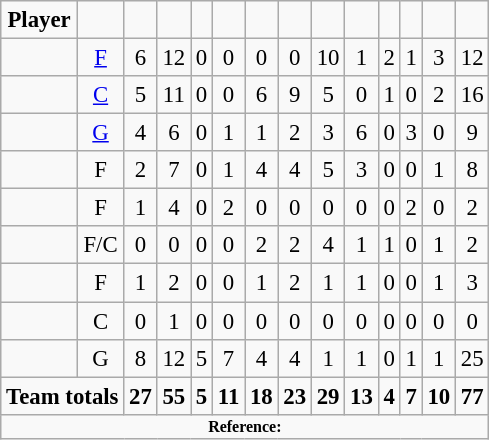<table class="wikitable sortable" style="text-align: center; font-size:95%">
<tr>
<td><strong>Player</strong></td>
<td><strong></strong></td>
<td><strong></strong></td>
<td><strong></strong></td>
<td><strong></strong></td>
<td><strong></strong></td>
<td><strong></strong></td>
<td><strong></strong></td>
<td><strong></strong></td>
<td><strong></strong></td>
<td><strong></strong></td>
<td><strong></strong></td>
<td><strong></strong></td>
<td><strong></strong></td>
</tr>
<tr>
<td></td>
<td><a href='#'>F</a></td>
<td>6</td>
<td>12</td>
<td>0</td>
<td>0</td>
<td>0</td>
<td>0</td>
<td>10</td>
<td>1</td>
<td>2</td>
<td>1</td>
<td>3</td>
<td>12</td>
</tr>
<tr>
<td></td>
<td><a href='#'>C</a></td>
<td>5</td>
<td>11</td>
<td>0</td>
<td>0</td>
<td>6</td>
<td>9</td>
<td>5</td>
<td>0</td>
<td>1</td>
<td>0</td>
<td>2</td>
<td>16</td>
</tr>
<tr>
<td></td>
<td><a href='#'>G</a></td>
<td>4</td>
<td>6</td>
<td>0</td>
<td>1</td>
<td>1</td>
<td>2</td>
<td>3</td>
<td>6</td>
<td>0</td>
<td>3</td>
<td>0</td>
<td>9</td>
</tr>
<tr>
<td></td>
<td>F</td>
<td>2</td>
<td>7</td>
<td>0</td>
<td>1</td>
<td>4</td>
<td>4</td>
<td>5</td>
<td>3</td>
<td>0</td>
<td>0</td>
<td>1</td>
<td>8</td>
</tr>
<tr>
<td></td>
<td>F</td>
<td>1</td>
<td>4</td>
<td>0</td>
<td>2</td>
<td>0</td>
<td>0</td>
<td>0</td>
<td>0</td>
<td>0</td>
<td>2</td>
<td>0</td>
<td>2</td>
</tr>
<tr>
<td></td>
<td>F/C</td>
<td>0</td>
<td>0</td>
<td>0</td>
<td>0</td>
<td>2</td>
<td>2</td>
<td>4</td>
<td>1</td>
<td>1</td>
<td>0</td>
<td>1</td>
<td>2</td>
</tr>
<tr>
<td></td>
<td>F</td>
<td>1</td>
<td>2</td>
<td>0</td>
<td>0</td>
<td>1</td>
<td>2</td>
<td>1</td>
<td>1</td>
<td>0</td>
<td>0</td>
<td>1</td>
<td>3</td>
</tr>
<tr>
<td></td>
<td>C</td>
<td>0</td>
<td>1</td>
<td>0</td>
<td>0</td>
<td>0</td>
<td>0</td>
<td>0</td>
<td>0</td>
<td>0</td>
<td>0</td>
<td>0</td>
<td>0</td>
</tr>
<tr>
<td></td>
<td>G</td>
<td>8</td>
<td>12</td>
<td>5</td>
<td>7</td>
<td>4</td>
<td>4</td>
<td>1</td>
<td>1</td>
<td>0</td>
<td>1</td>
<td>1</td>
<td>25</td>
</tr>
<tr class="sortbottom">
<td style="text-align:center;" colspan="2"><strong>Team totals</strong></td>
<td><strong>27</strong></td>
<td><strong>55</strong></td>
<td><strong>5</strong></td>
<td><strong>11</strong></td>
<td><strong>18</strong></td>
<td><strong>23</strong></td>
<td><strong>29</strong></td>
<td><strong>13</strong></td>
<td><strong>4</strong></td>
<td><strong>7</strong></td>
<td><strong>10</strong></td>
<td><strong>77</strong></td>
</tr>
<tr>
<td colspan="14" style="font-size: 8pt" align="center"><strong>Reference:</strong></td>
</tr>
</table>
